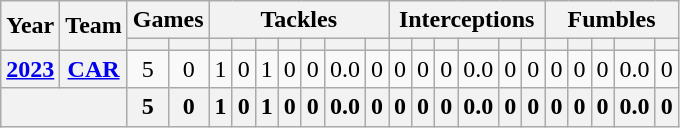<table class="wikitable" style="text-align: center;">
<tr>
<th rowspan="2">Year</th>
<th rowspan="2">Team</th>
<th colspan="2">Games</th>
<th colspan="7">Tackles</th>
<th colspan="6">Interceptions</th>
<th colspan="5">Fumbles</th>
</tr>
<tr>
<th></th>
<th></th>
<th></th>
<th></th>
<th></th>
<th></th>
<th></th>
<th></th>
<th></th>
<th></th>
<th></th>
<th></th>
<th></th>
<th></th>
<th></th>
<th></th>
<th></th>
<th></th>
<th></th>
<th></th>
</tr>
<tr>
<th><a href='#'>2023</a></th>
<th><a href='#'>CAR</a></th>
<td>5</td>
<td>0</td>
<td>1</td>
<td>0</td>
<td>1</td>
<td>0</td>
<td>0</td>
<td>0.0</td>
<td>0</td>
<td>0</td>
<td>0</td>
<td>0</td>
<td>0.0</td>
<td>0</td>
<td>0</td>
<td>0</td>
<td>0</td>
<td>0</td>
<td>0.0</td>
<td>0</td>
</tr>
<tr>
<th colspan="2"></th>
<th>5</th>
<th>0</th>
<th>1</th>
<th>0</th>
<th>1</th>
<th>0</th>
<th>0</th>
<th>0.0</th>
<th>0</th>
<th>0</th>
<th>0</th>
<th>0</th>
<th>0.0</th>
<th>0</th>
<th>0</th>
<th>0</th>
<th>0</th>
<th>0</th>
<th>0.0</th>
<th>0</th>
</tr>
</table>
